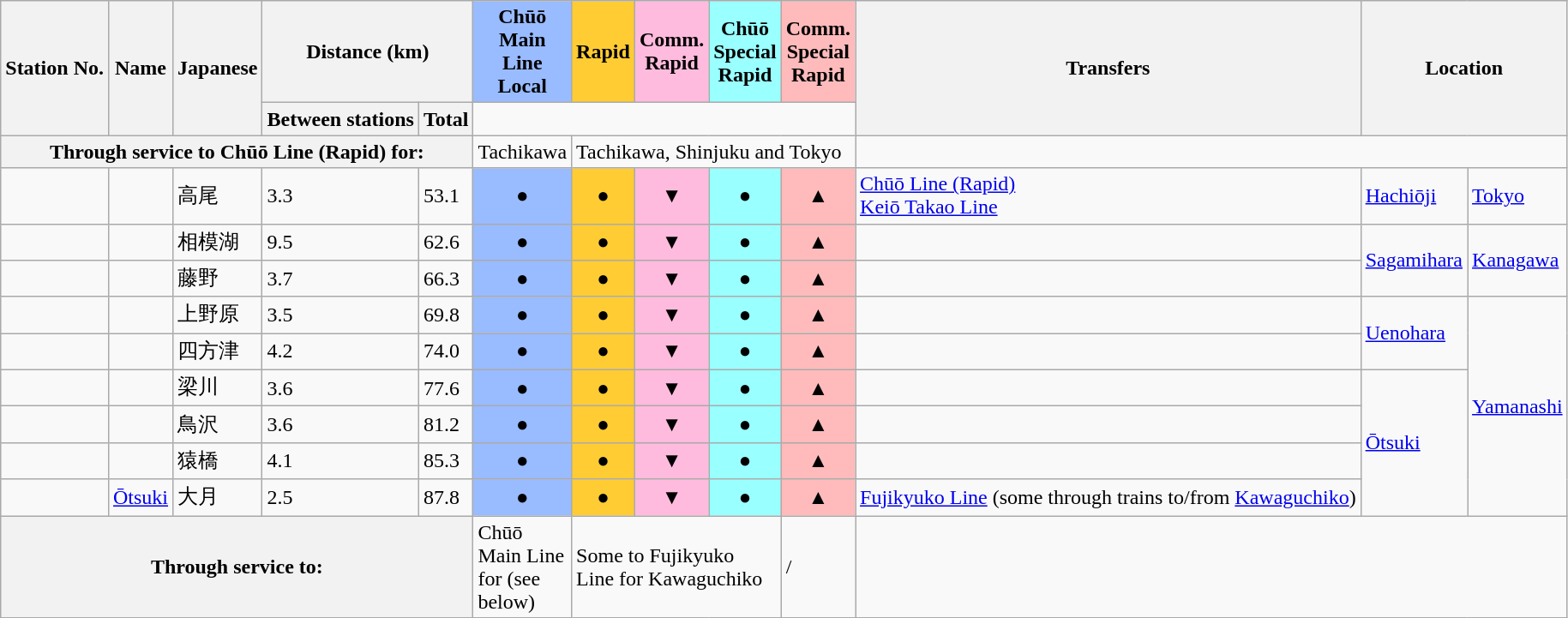<table class="wikitable">
<tr>
<th rowspan="2">Station No.</th>
<th rowspan="2">Name</th>
<th rowspan="2">Japanese</th>
<th colspan="2">Distance (km)</th>
<th style="background:#9bf; width:2em; rowspan="2">Chūō Main Line Local</th>
<th style="background:#fc3; width:1em; rowspan="2">Rapid</th>
<th style="background:#fbd; width:1em; rowspan="2">Comm.<br>Rapid</th>
<th style="background:#9ff; width:1em; rowspan="2">Chūō Special<br>Rapid</th>
<th style="background:#fbb; width:1em; rowspan="2">Comm.<br>Special<br>Rapid</th>
<th rowspan="2">Transfers</th>
<th colspan="2" rowspan="2" ;>Location</th>
</tr>
<tr>
<th>Between stations</th>
<th>Total</th>
</tr>
<tr>
<th colspan="5">Through service to Chūō Line (Rapid) for:</th>
<td>Tachikawa</td>
<td colspan="4">Tachikawa, Shinjuku and Tokyo</td>
<td colspan="3"></td>
</tr>
<tr>
<td align="center"></td>
<td></td>
<td>高尾</td>
<td>3.3</td>
<td>53.1</td>
<td style="background:#9bf; text-align:center;">●</td>
<td style="background:#fc3; text-align:center;">●</td>
<td style="background:#fbd; text-align:center;">▼</td>
<td style="background:#9ff; text-align:center;">●</td>
<td style="background:#fbb; text-align:center;">▲</td>
<td> <a href='#'>Chūō Line (Rapid)</a><br><a href='#'>Keiō Takao Line</a></td>
<td><a href='#'>Hachiōji</a></td>
<td><a href='#'>Tokyo</a></td>
</tr>
<tr>
<td align="center"></td>
<td></td>
<td>相模湖</td>
<td>9.5</td>
<td>62.6</td>
<td style="background:#9bf; text-align:center;">●</td>
<td style="background:#fc3; text-align:center;">●</td>
<td style="background:#fbd; text-align:center;">▼</td>
<td style="background:#9ff; text-align:center;">●</td>
<td style="background:#fbb; text-align:center;">▲</td>
<td></td>
<td rowspan="2"><a href='#'>Sagamihara</a></td>
<td rowspan="2"><a href='#'>Kanagawa</a></td>
</tr>
<tr>
<td align="center"></td>
<td></td>
<td>藤野</td>
<td>3.7</td>
<td>66.3</td>
<td style="background:#9bf; text-align:center;">●</td>
<td style="background:#fc3; text-align:center;">●</td>
<td style="background:#fbd; text-align:center;">▼</td>
<td style="background:#9ff; text-align:center;">●</td>
<td style="background:#fbb; text-align:center;">▲</td>
<td></td>
</tr>
<tr>
<td align="center"></td>
<td></td>
<td>上野原</td>
<td>3.5</td>
<td>69.8</td>
<td style="background:#9bf; text-align:center;">●</td>
<td style="background:#fc3; text-align:center;">●</td>
<td style="background:#fbd; text-align:center;">▼</td>
<td style="background:#9ff; text-align:center;">●</td>
<td style="background:#fbb; text-align:center;">▲</td>
<td></td>
<td rowspan="2"><a href='#'>Uenohara</a></td>
<td rowspan="6"><a href='#'>Yamanashi</a></td>
</tr>
<tr>
<td align="center"></td>
<td></td>
<td>四方津</td>
<td>4.2</td>
<td>74.0</td>
<td style="background:#9bf; text-align:center;">●</td>
<td style="background:#fc3; text-align:center;">●</td>
<td style="background:#fbd; text-align:center;">▼</td>
<td style="background:#9ff; text-align:center;">●</td>
<td style="background:#fbb; text-align:center;">▲</td>
<td></td>
</tr>
<tr>
<td align="center"></td>
<td></td>
<td>梁川</td>
<td>3.6</td>
<td>77.6</td>
<td style="background:#9bf; text-align:center;">●</td>
<td style="background:#fc3; text-align:center;">●</td>
<td style="background:#fbd; text-align:center;">▼</td>
<td style="background:#9ff; text-align:center;">●</td>
<td style="background:#fbb; text-align:center;">▲</td>
<td></td>
<td rowspan="4"><a href='#'>Ōtsuki</a></td>
</tr>
<tr>
<td align="center"></td>
<td></td>
<td>鳥沢</td>
<td>3.6</td>
<td>81.2</td>
<td style="background:#9bf; text-align:center;">●</td>
<td style="background:#fc3; text-align:center;">●</td>
<td style="background:#fbd; text-align:center;">▼</td>
<td style="background:#9ff; text-align:center;">●</td>
<td style="background:#fbb; text-align:center;">▲</td>
<td></td>
</tr>
<tr>
<td align="center"></td>
<td></td>
<td>猿橋</td>
<td>4.1</td>
<td>85.3</td>
<td style="background:#9bf; text-align:center;">●</td>
<td style="background:#fc3; text-align:center;">●</td>
<td style="background:#fbd; text-align:center;">▼</td>
<td style="background:#9ff; text-align:center;">●</td>
<td style="background:#fbb; text-align:center;">▲</td>
<td></td>
</tr>
<tr>
<td align="center"></td>
<td><a href='#'>Ōtsuki</a></td>
<td>大月</td>
<td>2.5</td>
<td>87.8</td>
<td style="background:#9bf; text-align:center;">●</td>
<td style="background:#fc3; text-align:center;">●</td>
<td style="background:#fbd; text-align:center;">▼</td>
<td style="background:#9ff; text-align:center;">●</td>
<td style="background:#fbb; text-align:center;">▲</td>
<td><a href='#'>Fujikyuko Line</a> (some through trains to/from <a href='#'>Kawaguchiko</a>)</td>
</tr>
<tr>
<th colspan="5">Through service to:</th>
<td>Chūō Main Line for  (see below)</td>
<td colspan="3">Some to Fujikyuko Line for Kawaguchiko</td>
<td>/</td>
<td colspan="3"></td>
</tr>
</table>
